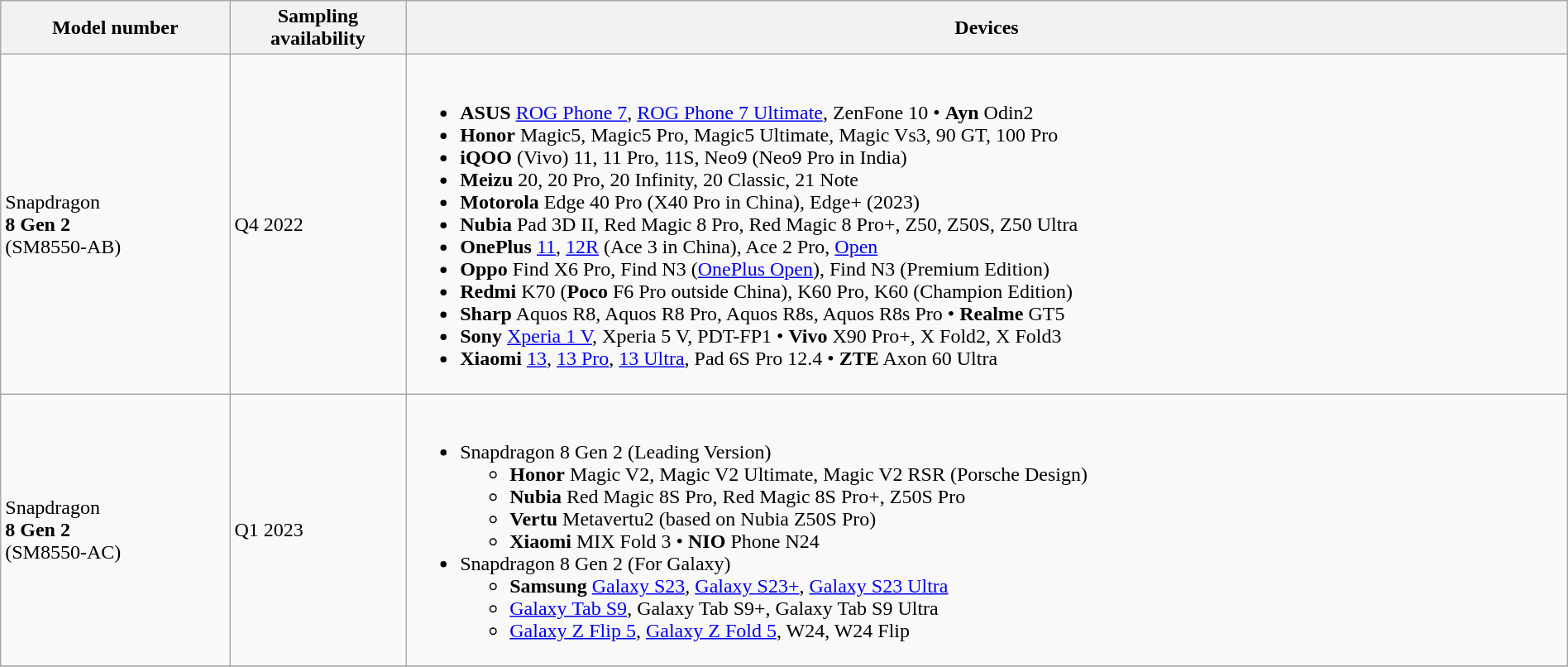<table class="wikitable" style="width:100%">
<tr>
<th>Model number</th>
<th>Sampling<br>availability</th>
<th>Devices</th>
</tr>
<tr>
<td>Snapdragon<br><b>8 Gen 2</b><br>(SM8550-AB)</td>
<td>Q4 2022</td>
<td><br><ul><li><strong>ASUS</strong> <a href='#'>ROG Phone 7</a>, <a href='#'>ROG Phone 7 Ultimate</a>, ZenFone 10 • <strong>Ayn</strong> Odin2</li><li><strong>Honor</strong> Magic5, Magic5 Pro, Magic5 Ultimate, Magic Vs3, 90 GT, 100 Pro</li><li><strong>iQOO</strong> (Vivo) 11, 11 Pro, 11S, Neo9 (Neo9 Pro in India)</li><li><strong>Meizu</strong> 20, 20 Pro, 20 Infinity, 20 Classic, 21 Note</li><li><strong>Motorola</strong> Edge 40 Pro (X40 Pro in China), Edge+ (2023)</li><li><strong>Nubia</strong> Pad 3D II, Red Magic 8 Pro, Red Magic 8 Pro+, Z50, Z50S, Z50 Ultra</li><li><strong>OnePlus</strong> <a href='#'>11</a>, <a href='#'>12R</a> (Ace 3 in China), Ace 2 Pro, <a href='#'>Open</a></li><li><strong>Oppo</strong> Find X6 Pro, Find N3 (<a href='#'>OnePlus Open</a>), Find N3 (Premium Edition)</li><li><strong>Redmi</strong> K70 (<strong>Poco</strong> F6 Pro outside China), K60 Pro, K60 (Champion Edition)</li><li><strong>Sharp</strong> Aquos R8, Aquos R8 Pro, Aquos R8s, Aquos R8s Pro • <strong>Realme</strong> GT5</li><li><strong>Sony</strong> <a href='#'>Xperia 1 V</a>, Xperia 5 V, PDT-FP1 • <strong>Vivo</strong> X90 Pro+, X Fold2, X Fold3</li><li><strong>Xiaomi</strong> <a href='#'>13</a>, <a href='#'>13 Pro</a>, <a href='#'>13 Ultra</a>, Pad 6S Pro 12.4 • <strong>ZTE</strong> Axon 60 Ultra</li></ul></td>
</tr>
<tr>
<td>Snapdragon<br><b>8 Gen 2</b><br>(SM8550-AC)</td>
<td>Q1 2023</td>
<td><br><ul><li>Snapdragon 8 Gen 2 (Leading Version)<ul><li><strong>Honor</strong> Magic V2, Magic V2 Ultimate, Magic V2 RSR (Porsche Design)</li><li><strong>Nubia</strong> Red Magic 8S Pro, Red Magic 8S Pro+, Z50S Pro</li><li><strong>Vertu</strong> Metavertu2 (based on Nubia Z50S Pro)</li><li><strong>Xiaomi</strong> MIX Fold 3 • <strong>NIO</strong> Phone N24</li></ul></li><li>Snapdragon 8 Gen 2 (For Galaxy)<ul><li><strong>Samsung</strong> <a href='#'>Galaxy S23</a>, <a href='#'>Galaxy S23+</a>, <a href='#'>Galaxy S23 Ultra</a></li><li><a href='#'>Galaxy Tab S9</a>, Galaxy Tab S9+, Galaxy Tab S9 Ultra</li><li><a href='#'>Galaxy Z Flip 5</a>, <a href='#'>Galaxy Z Fold 5</a>, W24, W24 Flip</li></ul></li></ul></td>
</tr>
<tr>
</tr>
</table>
